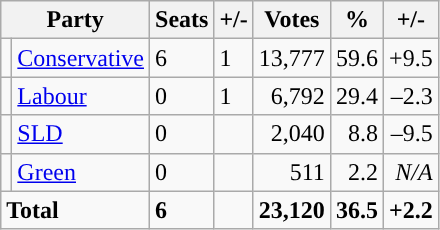<table class="wikitable sortable">
<tr>
<th colspan="2">Party</th>
<th>Seats</th>
<th>+/-</th>
<th>Votes</th>
<th>%</th>
<th>+/-</th>
</tr>
<tr>
<td style="background-color: "></td>
<td><a href='#'>Conservative</a></td>
<td>6</td>
<td> 1</td>
<td style="text-align:right;">13,777</td>
<td style="text-align:right;">59.6</td>
<td style="text-align:right;">+9.5</td>
</tr>
<tr>
<td style="background-color: "></td>
<td><a href='#'>Labour</a></td>
<td>0</td>
<td> 1</td>
<td style="text-align:right;">6,792</td>
<td style="text-align:right;">29.4</td>
<td style="text-align:right;">–2.3</td>
</tr>
<tr>
<td style="background-color: "></td>
<td><a href='#'>SLD</a></td>
<td>0</td>
<td></td>
<td style="text-align:right;">2,040</td>
<td style="text-align:right;">8.8</td>
<td style="text-align:right;">–9.5</td>
</tr>
<tr>
<td style="background-color: "></td>
<td><a href='#'>Green</a></td>
<td>0</td>
<td></td>
<td style="text-align:right;">511</td>
<td style="text-align:right;">2.2</td>
<td style="text-align:right;"><em>N/A</em></td>
</tr>
<tr>
<td colspan="2"><strong>Total</strong></td>
<td><strong>6</strong></td>
<td></td>
<td style="text-align:right;"><strong>23,120</strong></td>
<td style="text-align:right;"><strong>36.5</strong></td>
<td style="text-align:right;"><strong>+2.2</strong></td>
</tr>
</table>
